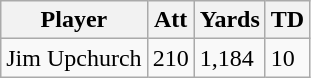<table class="wikitable">
<tr>
<th>Player</th>
<th>Att</th>
<th>Yards</th>
<th>TD</th>
</tr>
<tr>
<td>Jim Upchurch</td>
<td>210</td>
<td>1,184</td>
<td>10</td>
</tr>
</table>
